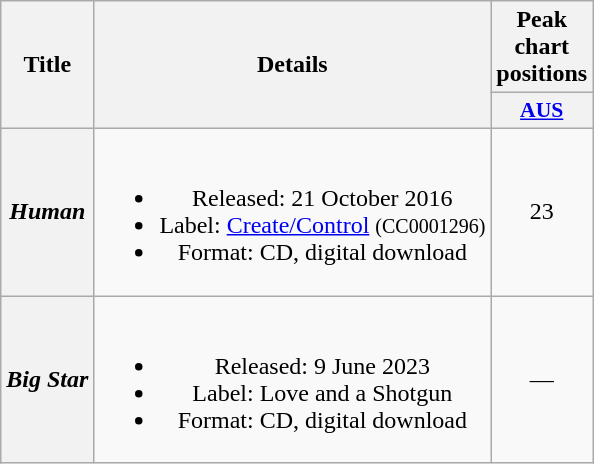<table class="wikitable plainrowheaders" style="text-align:center;" border="1">
<tr>
<th scope="col" rowspan="2">Title</th>
<th scope="col" rowspan="2">Details</th>
<th scope="col" colspan="1">Peak chart positions</th>
</tr>
<tr>
<th scope="col" style="width:3em;font-size:90%;"><a href='#'>AUS</a><br></th>
</tr>
<tr>
<th scope="row"><em>Human</em></th>
<td><br><ul><li>Released: 21 October 2016</li><li>Label: <a href='#'>Create/Control</a> <small>(CC0001296)</small></li><li>Format: CD, digital download</li></ul></td>
<td>23</td>
</tr>
<tr>
<th scope="row"><em>Big Star</em></th>
<td><br><ul><li>Released: 9 June 2023</li><li>Label: Love and a Shotgun</li><li>Format: CD, digital download</li></ul></td>
<td>—</td>
</tr>
</table>
